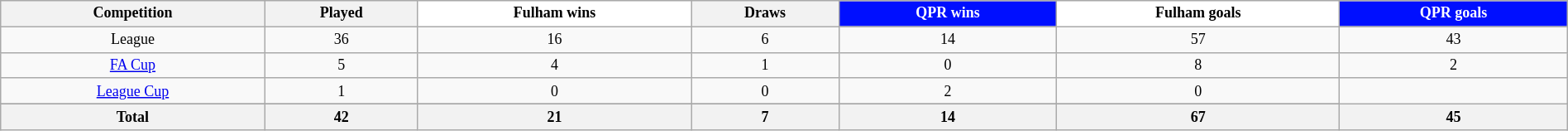<table class="wikitable" style="text-align: center; width: 100%; font-size: 12px">
<tr>
<th>Competition</th>
<th>Played</th>
<th style="background:#ffffff; color:black">Fulham wins</th>
<th>Draws</th>
<th style="background:#000FFF; color:white">QPR wins</th>
<th style="background:#ffffff; color:black">Fulham goals</th>
<th style="background:#000FFF; color:white">QPR goals</th>
</tr>
<tr>
<td>League</td>
<td>36</td>
<td>16</td>
<td>6</td>
<td>14</td>
<td>57</td>
<td>43</td>
</tr>
<tr>
<td><a href='#'>FA Cup</a></td>
<td>5</td>
<td>4</td>
<td>1</td>
<td>0</td>
<td>8</td>
<td>2</td>
</tr>
<tr>
<td><a href='#'>League Cup</a></td>
<td 1>1</td>
<td>0</td>
<td>0</td>
<td>2</td>
<td>0</td>
</tr>
<tr>
</tr>
<tr class="sortbottom">
<th>Total</th>
<th>42</th>
<th>21</th>
<th>7</th>
<th>14</th>
<th>67</th>
<th>45</th>
</tr>
</table>
